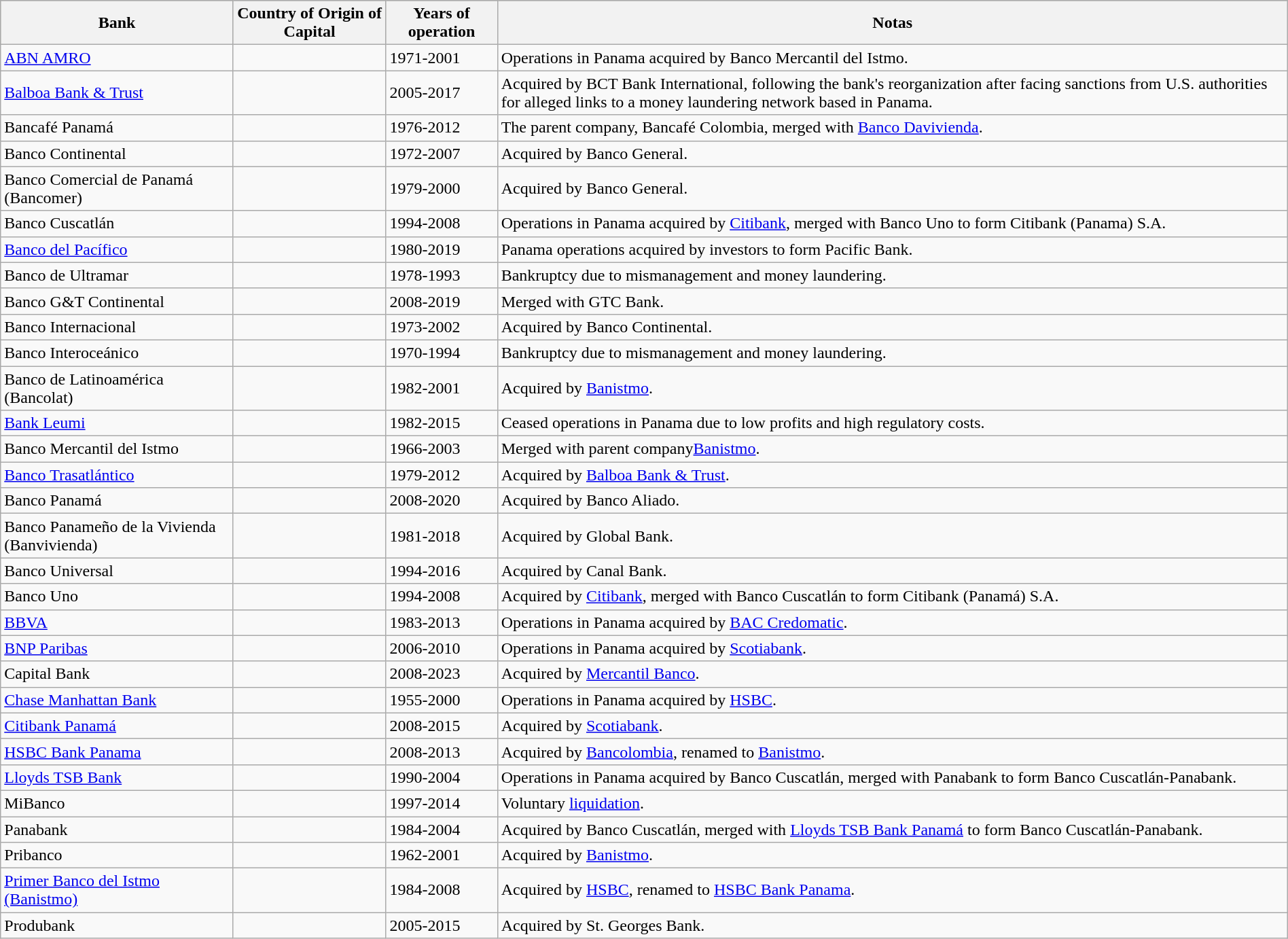<table class="wikitable sortable mw-collapsible" width="100%">
<tr bgcolor="#bbbbb">
<th>Bank</th>
<th>Country of Origin of Capital</th>
<th>Years of operation</th>
<th>Notas</th>
</tr>
<tr>
<td><a href='#'>ABN AMRO</a></td>
<td></td>
<td>1971-2001</td>
<td>Operations in Panama acquired by Banco Mercantil del Istmo.</td>
</tr>
<tr>
<td><a href='#'>Balboa Bank & Trust</a></td>
<td></td>
<td>2005-2017</td>
<td>Acquired by BCT Bank International, following the bank's reorganization after facing sanctions from U.S. authorities for alleged links to a money laundering network based in Panama.</td>
</tr>
<tr>
<td>Bancafé Panamá</td>
<td></td>
<td>1976-2012</td>
<td>The parent company, Bancafé Colombia, merged with <a href='#'>Banco Davivienda</a>.</td>
</tr>
<tr>
<td>Banco Continental</td>
<td></td>
<td>1972-2007</td>
<td>Acquired by Banco General.</td>
</tr>
<tr>
<td>Banco Comercial de Panamá (Bancomer)</td>
<td></td>
<td>1979-2000</td>
<td>Acquired by Banco General.</td>
</tr>
<tr>
<td>Banco Cuscatlán</td>
<td></td>
<td>1994-2008</td>
<td>Operations in Panama acquired by <a href='#'>Citibank</a>, merged with Banco Uno to form Citibank (Panama) S.A.</td>
</tr>
<tr>
<td><a href='#'>Banco del Pacífico</a></td>
<td></td>
<td>1980-2019</td>
<td>Panama operations acquired by investors to form Pacific Bank.</td>
</tr>
<tr>
<td>Banco de Ultramar</td>
<td></td>
<td>1978-1993</td>
<td>Bankruptcy due to mismanagement and money laundering.</td>
</tr>
<tr>
<td>Banco G&T Continental</td>
<td></td>
<td>2008-2019</td>
<td>Merged with GTC Bank.</td>
</tr>
<tr>
<td>Banco Internacional</td>
<td></td>
<td>1973-2002</td>
<td>Acquired by Banco Continental.</td>
</tr>
<tr>
<td>Banco Interoceánico</td>
<td></td>
<td>1970-1994</td>
<td>Bankruptcy due to mismanagement and money laundering.</td>
</tr>
<tr>
<td>Banco de Latinoamérica (Bancolat)</td>
<td></td>
<td>1982-2001</td>
<td>Acquired by <a href='#'>Banistmo</a>.</td>
</tr>
<tr>
<td><a href='#'>Bank Leumi</a></td>
<td></td>
<td>1982-2015</td>
<td>Ceased operations in Panama due to low profits and high regulatory costs.</td>
</tr>
<tr>
<td>Banco Mercantil del Istmo</td>
<td></td>
<td>1966-2003</td>
<td>Merged with parent company<a href='#'>Banistmo</a>.</td>
</tr>
<tr>
<td><a href='#'>Banco Trasatlántico</a></td>
<td></td>
<td>1979-2012</td>
<td>Acquired by <a href='#'>Balboa Bank & Trust</a>.</td>
</tr>
<tr>
<td>Banco Panamá</td>
<td></td>
<td>2008-2020</td>
<td>Acquired by Banco Aliado.</td>
</tr>
<tr>
<td>Banco Panameño de la Vivienda (Banvivienda)</td>
<td></td>
<td>1981-2018</td>
<td>Acquired by Global Bank.</td>
</tr>
<tr>
<td>Banco Universal</td>
<td></td>
<td>1994-2016</td>
<td>Acquired by Canal Bank.</td>
</tr>
<tr>
<td>Banco Uno</td>
<td></td>
<td>1994-2008</td>
<td>Acquired by <a href='#'>Citibank</a>, merged with Banco Cuscatlán to form Citibank (Panamá) S.A.</td>
</tr>
<tr>
<td><a href='#'>BBVA</a></td>
<td></td>
<td>1983-2013</td>
<td>Operations in Panama acquired by <a href='#'>BAC Credomatic</a>.</td>
</tr>
<tr>
<td><a href='#'>BNP Paribas</a></td>
<td></td>
<td>2006-2010</td>
<td>Operations in Panama acquired by <a href='#'>Scotiabank</a>.</td>
</tr>
<tr>
<td>Capital Bank</td>
<td></td>
<td>2008-2023</td>
<td>Acquired by <a href='#'>Mercantil Banco</a>.</td>
</tr>
<tr>
<td><a href='#'>Chase Manhattan Bank</a></td>
<td></td>
<td>1955-2000</td>
<td>Operations in Panama acquired by <a href='#'>HSBC</a>.</td>
</tr>
<tr>
<td><a href='#'>Citibank Panamá</a></td>
<td></td>
<td>2008-2015</td>
<td>Acquired by <a href='#'>Scotiabank</a>.</td>
</tr>
<tr>
<td><a href='#'>HSBC Bank Panama</a></td>
<td></td>
<td>2008-2013</td>
<td>Acquired by <a href='#'>Bancolombia</a>, renamed to <a href='#'>Banistmo</a>.</td>
</tr>
<tr>
<td><a href='#'>Lloyds TSB Bank</a></td>
<td></td>
<td>1990-2004</td>
<td>Operations in Panama acquired by Banco Cuscatlán, merged with Panabank to form Banco Cuscatlán-Panabank.</td>
</tr>
<tr>
<td>MiBanco</td>
<td></td>
<td>1997-2014</td>
<td>Voluntary <a href='#'>liquidation</a>.</td>
</tr>
<tr>
<td>Panabank</td>
<td></td>
<td>1984-2004</td>
<td>Acquired by Banco Cuscatlán, merged with <a href='#'>Lloyds TSB Bank Panamá</a> to form Banco Cuscatlán-Panabank.</td>
</tr>
<tr>
<td>Pribanco</td>
<td></td>
<td>1962-2001</td>
<td>Acquired by <a href='#'>Banistmo</a>.</td>
</tr>
<tr>
<td><a href='#'>Primer Banco del Istmo (Banistmo)</a></td>
<td></td>
<td>1984-2008</td>
<td>Acquired by <a href='#'>HSBC</a>, renamed to <a href='#'>HSBC Bank Panama</a>.</td>
</tr>
<tr>
<td>Produbank</td>
<td></td>
<td>2005-2015</td>
<td>Acquired by St. Georges Bank.</td>
</tr>
</table>
